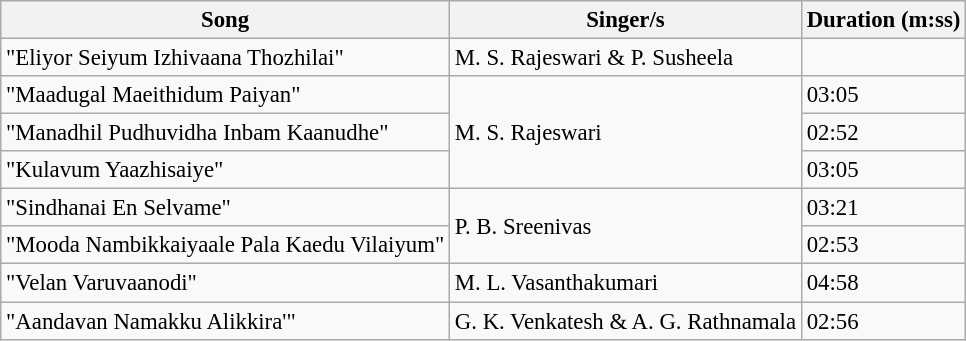<table class="wikitable" style="font-size:95%;">
<tr>
<th>Song</th>
<th>Singer/s</th>
<th>Duration (m:ss)</th>
</tr>
<tr>
<td>"Eliyor Seiyum Izhivaana Thozhilai"</td>
<td>M. S. Rajeswari & P. Susheela</td>
<td></td>
</tr>
<tr>
<td>"Maadugal Maeithidum Paiyan"</td>
<td rowspan=3>M. S. Rajeswari</td>
<td>03:05</td>
</tr>
<tr>
<td>"Manadhil Pudhuvidha Inbam Kaanudhe"</td>
<td>02:52</td>
</tr>
<tr>
<td>"Kulavum Yaazhisaiye"</td>
<td>03:05</td>
</tr>
<tr>
<td>"Sindhanai En Selvame"</td>
<td rowspan=2>P. B. Sreenivas</td>
<td>03:21</td>
</tr>
<tr>
<td>"Mooda Nambikkaiyaale Pala Kaedu Vilaiyum"</td>
<td>02:53</td>
</tr>
<tr>
<td>"Velan Varuvaanodi"</td>
<td>M. L. Vasanthakumari</td>
<td>04:58</td>
</tr>
<tr>
<td>"Aandavan Namakku Alikkira'"</td>
<td>G. K. Venkatesh & A. G. Rathnamala</td>
<td>02:56</td>
</tr>
</table>
